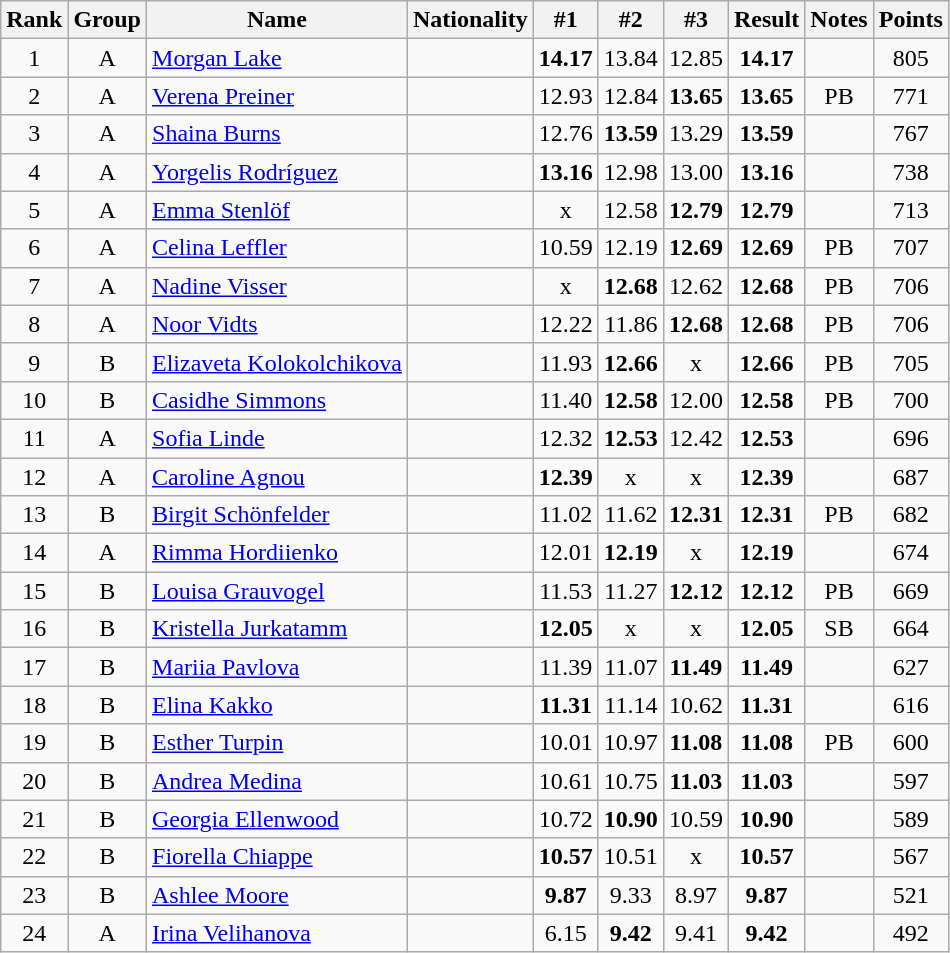<table class="wikitable sortable" style="text-align:center">
<tr>
<th>Rank</th>
<th>Group</th>
<th>Name</th>
<th>Nationality</th>
<th>#1</th>
<th>#2</th>
<th>#3</th>
<th>Result</th>
<th>Notes</th>
<th>Points</th>
</tr>
<tr>
<td>1</td>
<td>A</td>
<td align=left><a href='#'>Morgan Lake</a></td>
<td align=left></td>
<td><strong>14.17</strong></td>
<td>13.84</td>
<td>12.85</td>
<td><strong>14.17</strong></td>
<td></td>
<td>805</td>
</tr>
<tr>
<td>2</td>
<td>A</td>
<td align=left><a href='#'>Verena Preiner</a></td>
<td align=left></td>
<td>12.93</td>
<td>12.84</td>
<td><strong>13.65</strong></td>
<td><strong>13.65</strong></td>
<td>PB</td>
<td>771</td>
</tr>
<tr>
<td>3</td>
<td>A</td>
<td align=left><a href='#'>Shaina Burns</a></td>
<td align=left></td>
<td>12.76</td>
<td><strong>13.59</strong></td>
<td>13.29</td>
<td><strong>13.59</strong></td>
<td></td>
<td>767</td>
</tr>
<tr>
<td>4</td>
<td>A</td>
<td align=left><a href='#'>Yorgelis Rodríguez</a></td>
<td align=left></td>
<td><strong>13.16</strong></td>
<td>12.98</td>
<td>13.00</td>
<td><strong>13.16</strong></td>
<td></td>
<td>738</td>
</tr>
<tr>
<td>5</td>
<td>A</td>
<td align=left><a href='#'>Emma Stenlöf</a></td>
<td align=left></td>
<td>x</td>
<td>12.58</td>
<td><strong>12.79</strong></td>
<td><strong>12.79</strong></td>
<td></td>
<td>713</td>
</tr>
<tr>
<td>6</td>
<td>A</td>
<td align=left><a href='#'>Celina Leffler</a></td>
<td align=left></td>
<td>10.59</td>
<td>12.19</td>
<td><strong>12.69</strong></td>
<td><strong>12.69</strong></td>
<td>PB</td>
<td>707</td>
</tr>
<tr>
<td>7</td>
<td>A</td>
<td align=left><a href='#'>Nadine Visser</a></td>
<td align=left></td>
<td>x</td>
<td><strong>12.68</strong></td>
<td>12.62</td>
<td><strong>12.68</strong></td>
<td>PB</td>
<td>706</td>
</tr>
<tr>
<td>8</td>
<td>A</td>
<td align=left><a href='#'>Noor Vidts</a></td>
<td align=left></td>
<td>12.22</td>
<td>11.86</td>
<td><strong>12.68</strong></td>
<td><strong>12.68</strong></td>
<td>PB</td>
<td>706</td>
</tr>
<tr>
<td>9</td>
<td>B</td>
<td align=left><a href='#'>Elizaveta Kolokolchikova</a></td>
<td align=left></td>
<td>11.93</td>
<td><strong>12.66</strong></td>
<td>x</td>
<td><strong>12.66</strong></td>
<td>PB</td>
<td>705</td>
</tr>
<tr>
<td>10</td>
<td>B</td>
<td align=left><a href='#'>Casidhe Simmons</a></td>
<td align=left></td>
<td>11.40</td>
<td><strong>12.58</strong></td>
<td>12.00</td>
<td><strong>12.58</strong></td>
<td>PB</td>
<td>700</td>
</tr>
<tr>
<td>11</td>
<td>A</td>
<td align=left><a href='#'>Sofia Linde</a></td>
<td align=left></td>
<td>12.32</td>
<td><strong>12.53</strong></td>
<td>12.42</td>
<td><strong>12.53</strong></td>
<td></td>
<td>696</td>
</tr>
<tr>
<td>12</td>
<td>A</td>
<td align=left><a href='#'>Caroline Agnou</a></td>
<td align=left></td>
<td><strong>12.39</strong></td>
<td>x</td>
<td>x</td>
<td><strong>12.39</strong></td>
<td></td>
<td>687</td>
</tr>
<tr>
<td>13</td>
<td>B</td>
<td align=left><a href='#'>Birgit Schönfelder</a></td>
<td align=left></td>
<td>11.02</td>
<td>11.62</td>
<td><strong>12.31</strong></td>
<td><strong>12.31</strong></td>
<td>PB</td>
<td>682</td>
</tr>
<tr>
<td>14</td>
<td>A</td>
<td align=left><a href='#'>Rimma Hordiienko</a></td>
<td align=left></td>
<td>12.01</td>
<td><strong>12.19</strong></td>
<td>x</td>
<td><strong>12.19</strong></td>
<td></td>
<td>674</td>
</tr>
<tr>
<td>15</td>
<td>B</td>
<td align=left><a href='#'>Louisa Grauvogel</a></td>
<td align=left></td>
<td>11.53</td>
<td>11.27</td>
<td><strong>12.12</strong></td>
<td><strong>12.12</strong></td>
<td>PB</td>
<td>669</td>
</tr>
<tr>
<td>16</td>
<td>B</td>
<td align=left><a href='#'>Kristella Jurkatamm</a></td>
<td align=left></td>
<td><strong>12.05</strong></td>
<td>x</td>
<td>x</td>
<td><strong>12.05</strong></td>
<td>SB</td>
<td>664</td>
</tr>
<tr>
<td>17</td>
<td>B</td>
<td align=left><a href='#'>Mariia Pavlova</a></td>
<td align=left></td>
<td>11.39</td>
<td>11.07</td>
<td><strong>11.49</strong></td>
<td><strong>11.49</strong></td>
<td></td>
<td>627</td>
</tr>
<tr>
<td>18</td>
<td>B</td>
<td align=left><a href='#'>Elina Kakko</a></td>
<td align=left></td>
<td><strong>11.31</strong></td>
<td>11.14</td>
<td>10.62</td>
<td><strong>11.31</strong></td>
<td></td>
<td>616</td>
</tr>
<tr>
<td>19</td>
<td>B</td>
<td align=left><a href='#'>Esther Turpin</a></td>
<td align=left></td>
<td>10.01</td>
<td>10.97</td>
<td><strong>11.08</strong></td>
<td><strong>11.08</strong></td>
<td>PB</td>
<td>600</td>
</tr>
<tr>
<td>20</td>
<td>B</td>
<td align=left><a href='#'>Andrea Medina</a></td>
<td align=left></td>
<td>10.61</td>
<td>10.75</td>
<td><strong>11.03</strong></td>
<td><strong>11.03</strong></td>
<td></td>
<td>597</td>
</tr>
<tr>
<td>21</td>
<td>B</td>
<td align=left><a href='#'>Georgia Ellenwood</a></td>
<td align=left></td>
<td>10.72</td>
<td><strong>10.90</strong></td>
<td>10.59</td>
<td><strong>10.90</strong></td>
<td></td>
<td>589</td>
</tr>
<tr>
<td>22</td>
<td>B</td>
<td align=left><a href='#'>Fiorella Chiappe</a></td>
<td align=left></td>
<td><strong>10.57</strong></td>
<td>10.51</td>
<td>x</td>
<td><strong>10.57</strong></td>
<td></td>
<td>567</td>
</tr>
<tr>
<td>23</td>
<td>B</td>
<td align=left><a href='#'>Ashlee Moore</a></td>
<td align=left></td>
<td><strong>9.87</strong></td>
<td>9.33</td>
<td>8.97</td>
<td><strong>9.87</strong></td>
<td></td>
<td>521</td>
</tr>
<tr>
<td>24</td>
<td>A</td>
<td align=left><a href='#'>Irina Velihanova</a></td>
<td align=left></td>
<td>6.15</td>
<td><strong>9.42</strong></td>
<td>9.41</td>
<td><strong>9.42</strong></td>
<td></td>
<td>492</td>
</tr>
</table>
